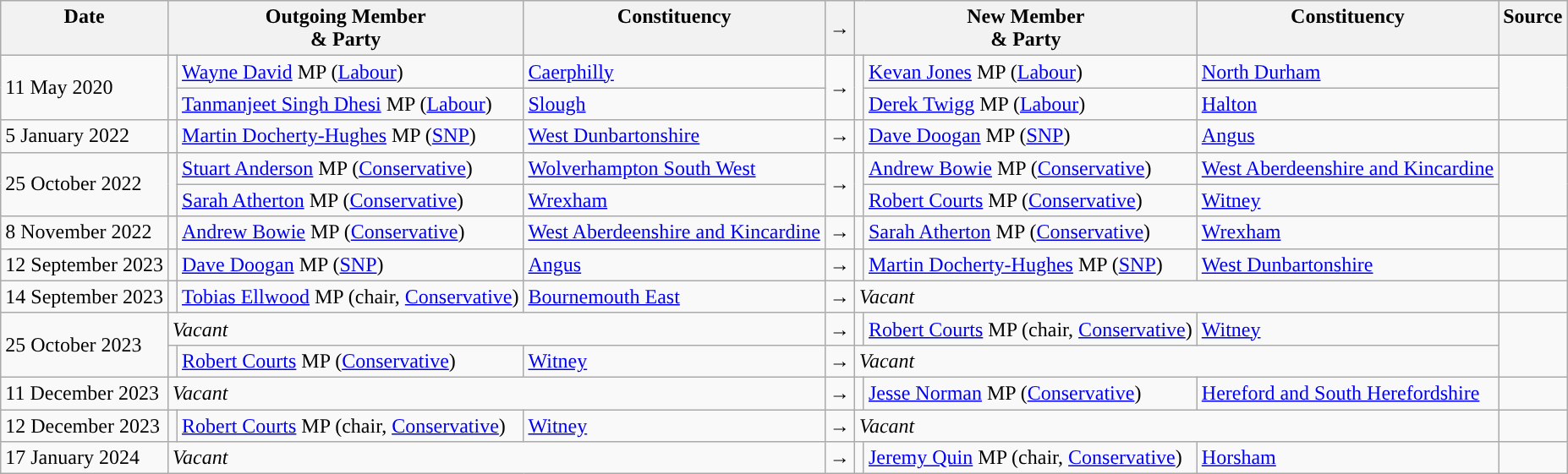<table class="wikitable">
<tr>
<th valign="top">Date</th>
<th colspan="2" valign="top">Outgoing Member<br>& Party</th>
<th valign="top">Constituency</th>
<th>→</th>
<th colspan="2" valign="top">New Member<br>& Party</th>
<th valign="top">Constituency</th>
<th valign="top">Source</th>
</tr>
<tr>
<td rowspan=2>11 May 2020</td>
<td rowspan=2 style="color:inherit;background:"></td>
<td><a href='#'>Wayne David</a> MP (<a href='#'>Labour</a>)</td>
<td><a href='#'>Caerphilly</a></td>
<td rowspan=2>→</td>
<td rowspan=2 style="color:inherit;background:"></td>
<td><a href='#'>Kevan Jones</a> MP (<a href='#'>Labour</a>)</td>
<td><a href='#'>North Durham</a></td>
<td rowspan=2></td>
</tr>
<tr>
<td><a href='#'>Tanmanjeet Singh Dhesi</a> MP (<a href='#'>Labour</a>)</td>
<td><a href='#'>Slough</a></td>
<td><a href='#'>Derek Twigg</a> MP (<a href='#'>Labour</a>)</td>
<td><a href='#'>Halton</a></td>
</tr>
<tr>
<td>5 January 2022</td>
<td style="color:inherit;background:"></td>
<td><a href='#'>Martin Docherty-Hughes</a> MP (<a href='#'>SNP</a>)</td>
<td><a href='#'>West Dunbartonshire</a></td>
<td>→</td>
<td style="color:inherit;background:"></td>
<td><a href='#'>Dave Doogan</a> MP (<a href='#'>SNP</a>)</td>
<td><a href='#'>Angus</a></td>
<td></td>
</tr>
<tr>
<td rowspan=2>25 October 2022</td>
<td rowspan=2 style="color:inherit;background:"></td>
<td><a href='#'>Stuart Anderson</a> MP (<a href='#'>Conservative</a>)</td>
<td><a href='#'>Wolverhampton South West</a></td>
<td rowspan=2>→</td>
<td rowspan=2 style="color:inherit;background:"></td>
<td><a href='#'>Andrew Bowie</a> MP (<a href='#'>Conservative</a>)</td>
<td><a href='#'>West Aberdeenshire and Kincardine</a></td>
<td rowspan=2></td>
</tr>
<tr>
<td><a href='#'>Sarah Atherton</a> MP (<a href='#'>Conservative</a>)</td>
<td><a href='#'>Wrexham</a></td>
<td><a href='#'>Robert Courts</a> MP (<a href='#'>Conservative</a>)</td>
<td><a href='#'>Witney</a></td>
</tr>
<tr>
<td>8 November 2022</td>
<td style="color:inherit;background:"></td>
<td><a href='#'>Andrew Bowie</a> MP (<a href='#'>Conservative</a>)</td>
<td><a href='#'>West Aberdeenshire and Kincardine</a></td>
<td>→</td>
<td style="color:inherit;background:"></td>
<td><a href='#'>Sarah Atherton</a> MP (<a href='#'>Conservative</a>)</td>
<td><a href='#'>Wrexham</a></td>
<td></td>
</tr>
<tr>
<td>12 September 2023</td>
<td style="color:inherit;background:"></td>
<td><a href='#'>Dave Doogan</a> MP (<a href='#'>SNP</a>)</td>
<td><a href='#'>Angus</a></td>
<td>→</td>
<td style="color:inherit;background:"></td>
<td><a href='#'>Martin Docherty-Hughes</a> MP (<a href='#'>SNP</a>)</td>
<td><a href='#'>West Dunbartonshire</a></td>
<td></td>
</tr>
<tr>
<td>14 September 2023</td>
<td style="color:inherit;background:"></td>
<td><a href='#'>Tobias Ellwood</a> MP (chair, <a href='#'>Conservative</a>)</td>
<td><a href='#'>Bournemouth East</a></td>
<td>→</td>
<td colspan=3><em>Vacant</em></td>
<td></td>
</tr>
<tr>
<td rowspan=2>25 October 2023</td>
<td colspan=3><em>Vacant</em></td>
<td>→</td>
<td style="color:inherit;background:"></td>
<td><a href='#'>Robert Courts</a> MP (chair, <a href='#'>Conservative</a>)</td>
<td><a href='#'>Witney</a></td>
<td rowspan=2></td>
</tr>
<tr>
<td style="color:inherit;background:"></td>
<td><a href='#'>Robert Courts</a> MP (<a href='#'>Conservative</a>)</td>
<td><a href='#'>Witney</a></td>
<td>→</td>
<td colspan=3><em>Vacant</em></td>
</tr>
<tr>
<td>11 December 2023</td>
<td colspan=3><em>Vacant</em></td>
<td>→</td>
<td style="color:inherit;background:"></td>
<td><a href='#'>Jesse Norman</a> MP (<a href='#'>Conservative</a>)</td>
<td><a href='#'>Hereford and South Herefordshire</a></td>
<td></td>
</tr>
<tr>
<td>12 December 2023</td>
<td style="color:inherit;background:"></td>
<td><a href='#'>Robert Courts</a> MP (chair, <a href='#'>Conservative</a>)</td>
<td><a href='#'>Witney</a></td>
<td>→</td>
<td colspan=3><em>Vacant</em></td>
<td></td>
</tr>
<tr>
<td>17 January 2024</td>
<td colspan=3><em>Vacant</em></td>
<td>→</td>
<td style="color:inherit;background:"></td>
<td><a href='#'>Jeremy Quin</a> MP (chair, <a href='#'>Conservative</a>)</td>
<td><a href='#'>Horsham</a></td>
<td></td>
</tr>
</table>
